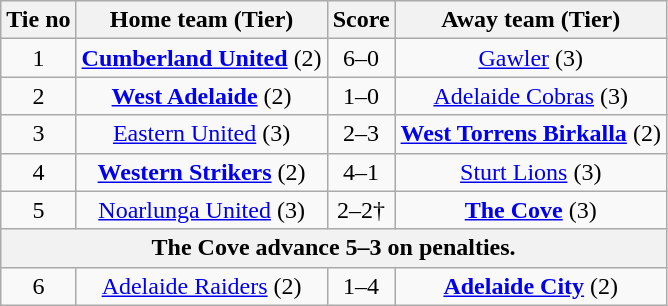<table class="wikitable" style="text-align:center">
<tr>
<th>Tie no</th>
<th>Home team (Tier)</th>
<th>Score</th>
<th>Away team (Tier)</th>
</tr>
<tr>
<td>1</td>
<td><strong><a href='#'>Cumberland United</a></strong> (2)</td>
<td>6–0</td>
<td><a href='#'>Gawler</a> (3)</td>
</tr>
<tr>
<td>2</td>
<td><strong><a href='#'>West Adelaide</a></strong> (2)</td>
<td>1–0</td>
<td><a href='#'>Adelaide Cobras</a> (3)</td>
</tr>
<tr>
<td>3</td>
<td><a href='#'>Eastern United</a> (3)</td>
<td>2–3</td>
<td><strong><a href='#'>West Torrens Birkalla</a></strong> (2)</td>
</tr>
<tr>
<td>4</td>
<td><strong><a href='#'>Western Strikers</a></strong> (2)</td>
<td>4–1</td>
<td><a href='#'>Sturt Lions</a> (3)</td>
</tr>
<tr>
<td>5</td>
<td><a href='#'>Noarlunga United</a> (3)</td>
<td>2–2†</td>
<td><strong><a href='#'>The Cove</a></strong> (3)</td>
</tr>
<tr>
<th colspan=4>The Cove advance 5–3 on penalties.</th>
</tr>
<tr>
<td>6</td>
<td><a href='#'>Adelaide Raiders</a> (2)</td>
<td>1–4</td>
<td><strong><a href='#'>Adelaide City</a></strong> (2)</td>
</tr>
</table>
